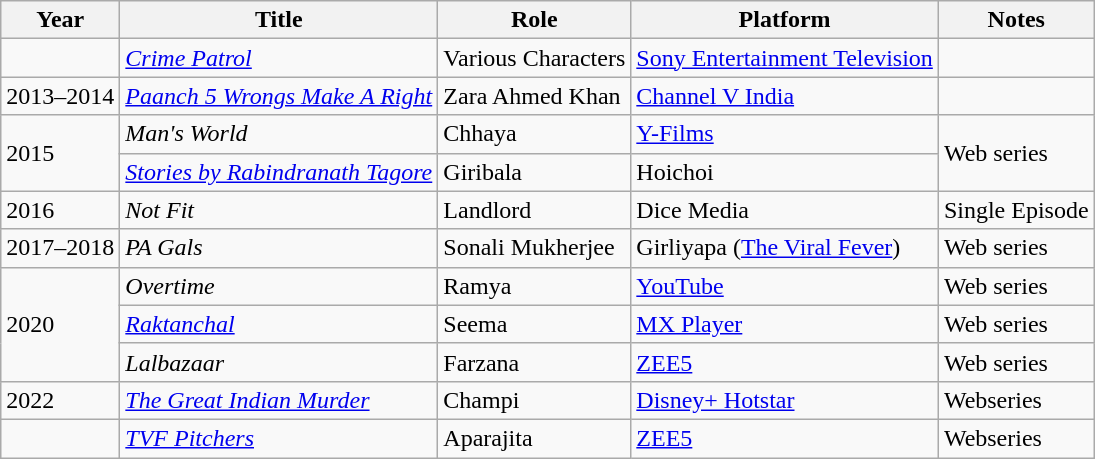<table class="wikitable sortable">
<tr>
<th>Year</th>
<th>Title</th>
<th>Role</th>
<th>Platform</th>
<th>Notes</th>
</tr>
<tr>
<td></td>
<td><a href='#'><em>Crime Patrol</em></a></td>
<td>Various Characters</td>
<td><a href='#'>Sony Entertainment Television</a></td>
<td></td>
</tr>
<tr>
<td>2013–2014</td>
<td><em><a href='#'>Paanch 5 Wrongs Make A Right</a></em></td>
<td>Zara Ahmed Khan</td>
<td><a href='#'>Channel V India</a></td>
<td></td>
</tr>
<tr>
<td rowspan=2>2015</td>
<td><em>Man's World</em></td>
<td>Chhaya</td>
<td><a href='#'>Y-Films</a></td>
<td rowspan=2>Web series</td>
</tr>
<tr>
<td><em><a href='#'>Stories by Rabindranath Tagore</a></em></td>
<td>Giribala</td>
<td>Hoichoi</td>
</tr>
<tr>
<td>2016</td>
<td><em>Not Fit</em></td>
<td>Landlord</td>
<td>Dice Media</td>
<td>Single Episode</td>
</tr>
<tr>
<td>2017–2018</td>
<td><em>PA Gals</em></td>
<td>Sonali Mukherjee</td>
<td>Girliyapa (<a href='#'>The Viral Fever</a>)</td>
<td>Web series</td>
</tr>
<tr>
<td rowspan=3>2020</td>
<td><em>Overtime</em></td>
<td>Ramya</td>
<td><a href='#'>YouTube</a></td>
<td>Web series</td>
</tr>
<tr>
<td><em><a href='#'>Raktanchal</a></em></td>
<td>Seema</td>
<td><a href='#'>MX Player</a></td>
<td>Web series</td>
</tr>
<tr>
<td><em>Lalbazaar</em></td>
<td>Farzana</td>
<td><a href='#'>ZEE5</a></td>
<td>Web series</td>
</tr>
<tr>
<td>2022</td>
<td><em><a href='#'>The Great Indian Murder</a></em></td>
<td>Champi</td>
<td><a href='#'>Disney+ Hotstar</a></td>
<td>Webseries</td>
</tr>
<tr>
<td></td>
<td><em><a href='#'>TVF Pitchers</a></em></td>
<td>Aparajita</td>
<td><a href='#'>ZEE5</a></td>
<td>Webseries</td>
</tr>
</table>
